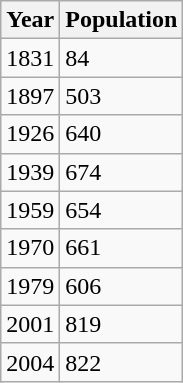<table class="wikitable">
<tr>
<th>Year</th>
<th>Population</th>
</tr>
<tr>
<td>1831</td>
<td>84</td>
</tr>
<tr>
<td>1897</td>
<td>503</td>
</tr>
<tr>
<td>1926</td>
<td>640</td>
</tr>
<tr>
<td>1939</td>
<td>674</td>
</tr>
<tr>
<td>1959</td>
<td>654</td>
</tr>
<tr>
<td>1970</td>
<td>661</td>
</tr>
<tr>
<td>1979</td>
<td>606</td>
</tr>
<tr>
<td>2001</td>
<td>819</td>
</tr>
<tr>
<td>2004</td>
<td>822</td>
</tr>
</table>
